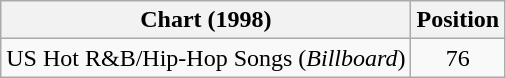<table class="wikitable">
<tr>
<th>Chart (1998)</th>
<th>Position</th>
</tr>
<tr>
<td>US Hot R&B/Hip-Hop Songs (<em>Billboard</em>)</td>
<td align="center">76</td>
</tr>
</table>
